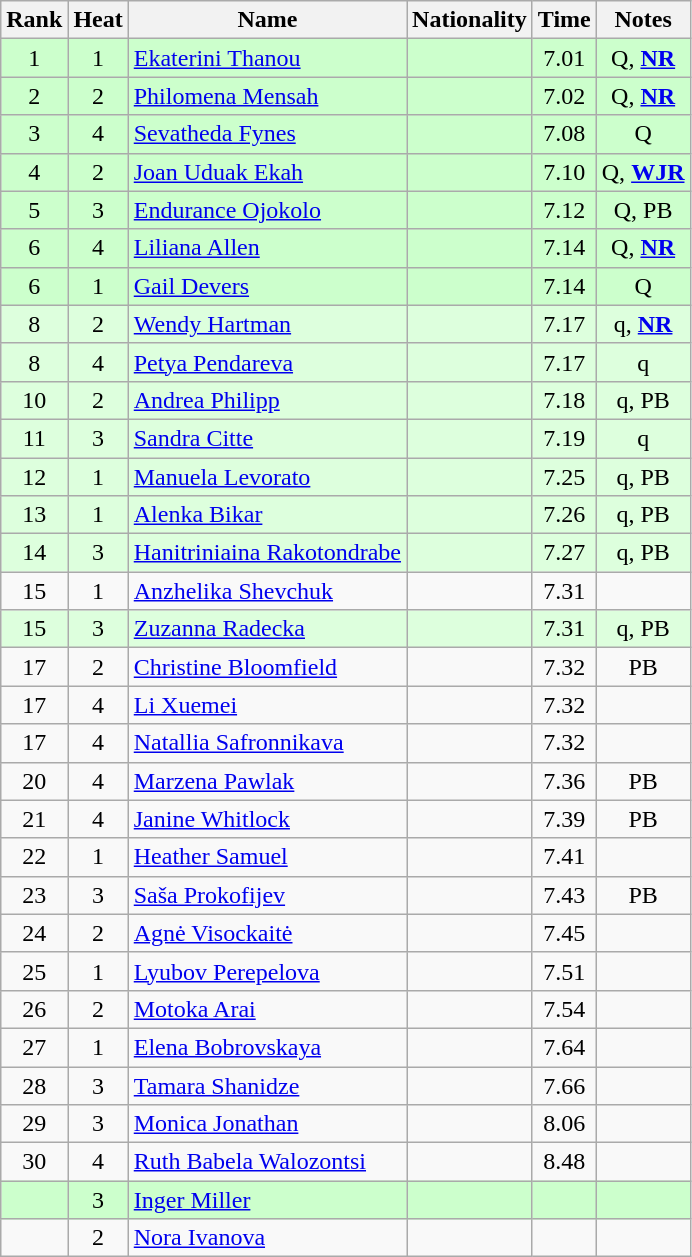<table class="wikitable sortable" style="text-align:center">
<tr>
<th>Rank</th>
<th>Heat</th>
<th>Name</th>
<th>Nationality</th>
<th>Time</th>
<th>Notes</th>
</tr>
<tr bgcolor=ccffcc>
<td>1</td>
<td>1</td>
<td align="left"><a href='#'>Ekaterini Thanou</a></td>
<td align=left></td>
<td>7.01</td>
<td>Q, <strong><a href='#'>NR</a></strong></td>
</tr>
<tr bgcolor=ccffcc>
<td>2</td>
<td>2</td>
<td align="left"><a href='#'>Philomena Mensah</a></td>
<td align=left></td>
<td>7.02</td>
<td>Q, <strong><a href='#'>NR</a></strong></td>
</tr>
<tr bgcolor=ccffcc>
<td>3</td>
<td>4</td>
<td align="left"><a href='#'>Sevatheda Fynes</a></td>
<td align=left></td>
<td>7.08</td>
<td>Q</td>
</tr>
<tr bgcolor=ccffcc>
<td>4</td>
<td>2</td>
<td align="left"><a href='#'>Joan Uduak Ekah</a></td>
<td align=left></td>
<td>7.10</td>
<td>Q, <strong><a href='#'>WJR</a></strong></td>
</tr>
<tr bgcolor=ccffcc>
<td>5</td>
<td>3</td>
<td align="left"><a href='#'>Endurance Ojokolo</a></td>
<td align=left></td>
<td>7.12</td>
<td>Q, PB</td>
</tr>
<tr bgcolor=ccffcc>
<td>6</td>
<td>4</td>
<td align="left"><a href='#'>Liliana Allen</a></td>
<td align=left></td>
<td>7.14</td>
<td>Q, <strong><a href='#'>NR</a></strong></td>
</tr>
<tr bgcolor=ccffcc>
<td>6</td>
<td>1</td>
<td align="left"><a href='#'>Gail Devers</a></td>
<td align=left></td>
<td>7.14</td>
<td>Q</td>
</tr>
<tr bgcolor=ddffdd>
<td>8</td>
<td>2</td>
<td align="left"><a href='#'>Wendy Hartman</a></td>
<td align=left></td>
<td>7.17</td>
<td>q, <strong><a href='#'>NR</a></strong></td>
</tr>
<tr bgcolor=ddffdd>
<td>8</td>
<td>4</td>
<td align="left"><a href='#'>Petya Pendareva</a></td>
<td align=left></td>
<td>7.17</td>
<td>q</td>
</tr>
<tr bgcolor=ddffdd>
<td>10</td>
<td>2</td>
<td align="left"><a href='#'>Andrea Philipp</a></td>
<td align=left></td>
<td>7.18</td>
<td>q, PB</td>
</tr>
<tr bgcolor=ddffdd>
<td>11</td>
<td>3</td>
<td align="left"><a href='#'>Sandra Citte</a></td>
<td align=left></td>
<td>7.19</td>
<td>q</td>
</tr>
<tr bgcolor=ddffdd>
<td>12</td>
<td>1</td>
<td align="left"><a href='#'>Manuela Levorato</a></td>
<td align=left></td>
<td>7.25</td>
<td>q, PB</td>
</tr>
<tr bgcolor=ddffdd>
<td>13</td>
<td>1</td>
<td align="left"><a href='#'>Alenka Bikar</a></td>
<td align=left></td>
<td>7.26</td>
<td>q, PB</td>
</tr>
<tr bgcolor=ddffdd>
<td>14</td>
<td>3</td>
<td align="left"><a href='#'>Hanitriniaina Rakotondrabe</a></td>
<td align=left></td>
<td>7.27</td>
<td>q, PB</td>
</tr>
<tr>
<td>15</td>
<td>1</td>
<td align="left"><a href='#'>Anzhelika Shevchuk</a></td>
<td align=left></td>
<td>7.31</td>
<td></td>
</tr>
<tr bgcolor=ddffdd>
<td>15</td>
<td>3</td>
<td align="left"><a href='#'>Zuzanna Radecka</a></td>
<td align=left></td>
<td>7.31</td>
<td>q, PB</td>
</tr>
<tr>
<td>17</td>
<td>2</td>
<td align="left"><a href='#'>Christine Bloomfield</a></td>
<td align=left></td>
<td>7.32</td>
<td>PB</td>
</tr>
<tr>
<td>17</td>
<td>4</td>
<td align="left"><a href='#'>Li Xuemei</a></td>
<td align=left></td>
<td>7.32</td>
<td></td>
</tr>
<tr>
<td>17</td>
<td>4</td>
<td align="left"><a href='#'>Natallia Safronnikava</a></td>
<td align=left></td>
<td>7.32</td>
<td></td>
</tr>
<tr>
<td>20</td>
<td>4</td>
<td align="left"><a href='#'>Marzena Pawlak</a></td>
<td align=left></td>
<td>7.36</td>
<td>PB</td>
</tr>
<tr>
<td>21</td>
<td>4</td>
<td align="left"><a href='#'>Janine Whitlock</a></td>
<td align=left></td>
<td>7.39</td>
<td>PB</td>
</tr>
<tr>
<td>22</td>
<td>1</td>
<td align="left"><a href='#'>Heather Samuel</a></td>
<td align=left></td>
<td>7.41</td>
<td></td>
</tr>
<tr>
<td>23</td>
<td>3</td>
<td align="left"><a href='#'>Saša Prokofijev</a></td>
<td align=left></td>
<td>7.43</td>
<td>PB</td>
</tr>
<tr>
<td>24</td>
<td>2</td>
<td align="left"><a href='#'>Agnė Visockaitė</a></td>
<td align=left></td>
<td>7.45</td>
<td></td>
</tr>
<tr>
<td>25</td>
<td>1</td>
<td align="left"><a href='#'>Lyubov Perepelova</a></td>
<td align=left></td>
<td>7.51</td>
<td></td>
</tr>
<tr>
<td>26</td>
<td>2</td>
<td align="left"><a href='#'>Motoka Arai</a></td>
<td align=left></td>
<td>7.54</td>
<td></td>
</tr>
<tr>
<td>27</td>
<td>1</td>
<td align="left"><a href='#'>Elena Bobrovskaya</a></td>
<td align=left></td>
<td>7.64</td>
<td></td>
</tr>
<tr>
<td>28</td>
<td>3</td>
<td align="left"><a href='#'>Tamara Shanidze</a></td>
<td align=left></td>
<td>7.66</td>
<td></td>
</tr>
<tr>
<td>29</td>
<td>3</td>
<td align="left"><a href='#'>Monica Jonathan</a></td>
<td align=left></td>
<td>8.06</td>
<td></td>
</tr>
<tr>
<td>30</td>
<td>4</td>
<td align="left"><a href='#'>Ruth Babela Walozontsi</a></td>
<td align=left></td>
<td>8.48</td>
<td></td>
</tr>
<tr bgcolor=ccffcc>
<td></td>
<td>3</td>
<td align="left"><a href='#'>Inger Miller</a></td>
<td align=left></td>
<td></td>
<td></td>
</tr>
<tr>
<td></td>
<td>2</td>
<td align="left"><a href='#'>Nora Ivanova</a></td>
<td align=left></td>
<td></td>
<td></td>
</tr>
</table>
